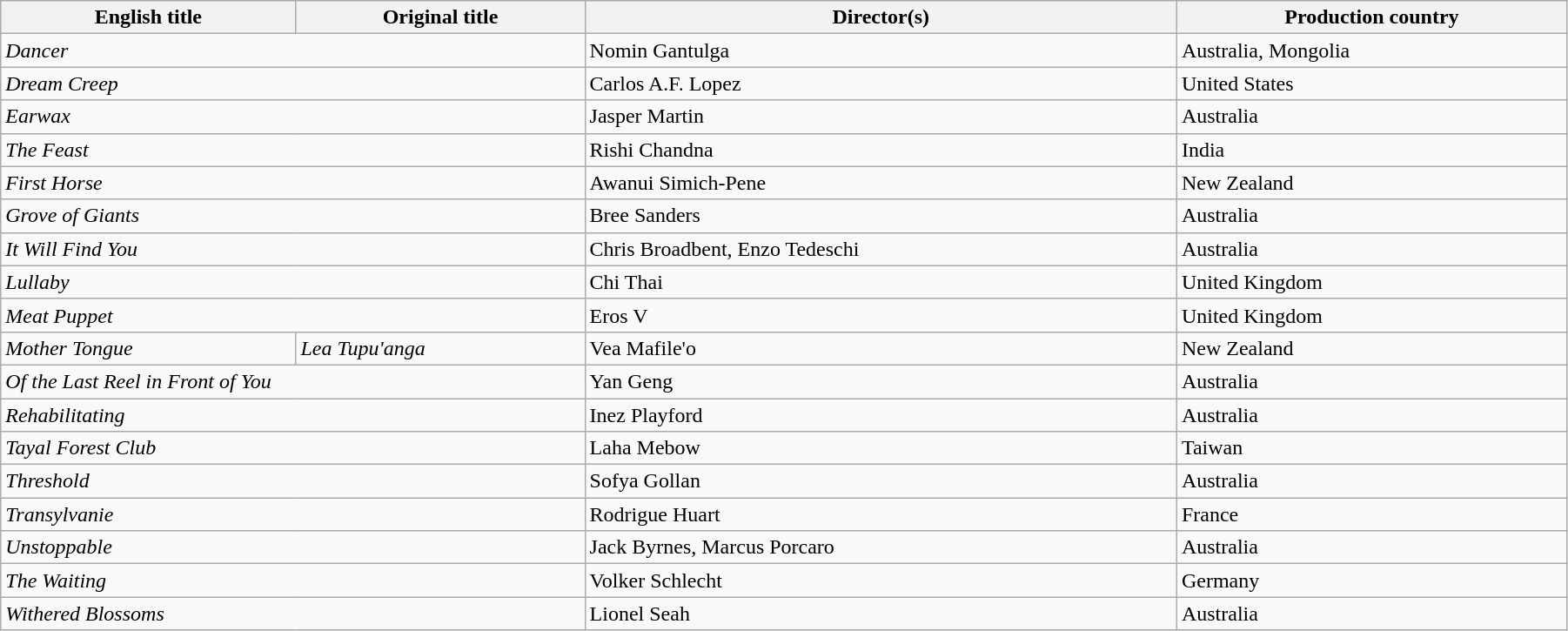<table class="wikitable" style="width:95%; margin-bottom:2px">
<tr>
<th>English title</th>
<th>Original title</th>
<th>Director(s)</th>
<th>Production country</th>
</tr>
<tr>
<td colspan=2><em>Dancer</em></td>
<td>Nomin Gantulga</td>
<td>Australia, Mongolia</td>
</tr>
<tr>
<td colspan=2><em>Dream Creep</em></td>
<td>Carlos A.F. Lopez</td>
<td>United States</td>
</tr>
<tr>
<td colspan=2><em>Earwax</em></td>
<td>Jasper Martin</td>
<td>Australia</td>
</tr>
<tr>
<td colspan=2><em>The Feast</em></td>
<td>Rishi Chandna</td>
<td>India</td>
</tr>
<tr>
<td colspan=2><em>First Horse</em></td>
<td>Awanui Simich-Pene</td>
<td>New Zealand</td>
</tr>
<tr>
<td colspan=2><em>Grove of Giants</em></td>
<td>Bree Sanders</td>
<td>Australia</td>
</tr>
<tr>
<td colspan=2><em>It Will Find You</em></td>
<td>Chris Broadbent, Enzo Tedeschi</td>
<td>Australia</td>
</tr>
<tr>
<td colspan=2><em>Lullaby</em></td>
<td>Chi Thai</td>
<td>United Kingdom</td>
</tr>
<tr>
<td colspan=2><em>Meat Puppet</em></td>
<td>Eros V</td>
<td>United Kingdom</td>
</tr>
<tr>
<td><em>Mother Tongue</em></td>
<td><em>Lea Tupu'anga</em></td>
<td>Vea Mafile'o</td>
<td>New Zealand</td>
</tr>
<tr>
<td colspan=2><em>Of the Last Reel in Front of You</em></td>
<td>Yan Geng</td>
<td>Australia</td>
</tr>
<tr>
<td colspan=2><em>Rehabilitating</em></td>
<td>Inez Playford</td>
<td>Australia</td>
</tr>
<tr>
<td colspan=2><em>Tayal Forest Club</em></td>
<td>Laha Mebow</td>
<td>Taiwan</td>
</tr>
<tr>
<td colspan=2><em>Threshold</em></td>
<td>Sofya Gollan</td>
<td>Australia</td>
</tr>
<tr>
<td colspan=2><em>Transylvanie</em></td>
<td>Rodrigue Huart</td>
<td>France</td>
</tr>
<tr>
<td colspan=2><em>Unstoppable</em></td>
<td>Jack Byrnes, Marcus Porcaro</td>
<td>Australia</td>
</tr>
<tr>
<td colspan=2><em>The Waiting</em></td>
<td>Volker Schlecht</td>
<td>Germany</td>
</tr>
<tr>
<td colspan=2><em>Withered Blossoms</em></td>
<td>Lionel Seah</td>
<td>Australia</td>
</tr>
</table>
